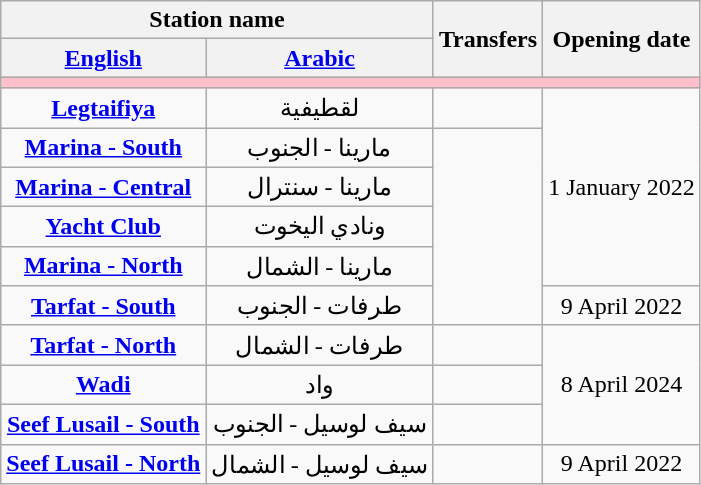<table class="wikitable" style="text-align:center;">
<tr>
<th colspan="2">Station name</th>
<th rowspan="2">Transfers</th>
<th rowspan="2">Opening date</th>
</tr>
<tr>
<th><a href='#'>English</a></th>
<th><a href='#'>Arabic</a></th>
</tr>
<tr style="background:pink; height: 2pt">
<td colspan="10"></td>
</tr>
<tr>
<td><strong><a href='#'>Legtaifiya</a></strong></td>
<td>لقطيفية</td>
<td></td>
<td rowspan="5">1 January 2022</td>
</tr>
<tr>
<td><strong><a href='#'>Marina - South</a></strong></td>
<td>مارينا - الجنوب</td>
<td rowspan="5"></td>
</tr>
<tr>
<td><strong><a href='#'>Marina - Central</a></strong></td>
<td>مارينا - سنترال</td>
</tr>
<tr>
<td><strong><a href='#'>Yacht Club</a></strong></td>
<td>ونادي اليخوت</td>
</tr>
<tr>
<td><strong><a href='#'>Marina - North</a></strong></td>
<td>مارينا - الشمال</td>
</tr>
<tr>
<td><strong><a href='#'>Tarfat - South</a></strong></td>
<td>طرفات - الجنوب</td>
<td>9 April 2022</td>
</tr>
<tr>
<td><strong><a href='#'>Tarfat - North</a></strong></td>
<td>طرفات - الشمال</td>
<td></td>
<td rowspan="3">8 April 2024</td>
</tr>
<tr>
<td><a href='#'><strong>Wadi</strong></a></td>
<td>واد</td>
<td></td>
</tr>
<tr>
<td><a href='#'><strong>Seef Lusail - South</strong></a></td>
<td>سيف لوسيل - الجنوب</td>
<td></td>
</tr>
<tr>
<td><a href='#'><strong>Seef Lusail - North</strong></a></td>
<td>سيف لوسيل - الشمال</td>
<td></td>
<td>9 April 2022</td>
</tr>
</table>
